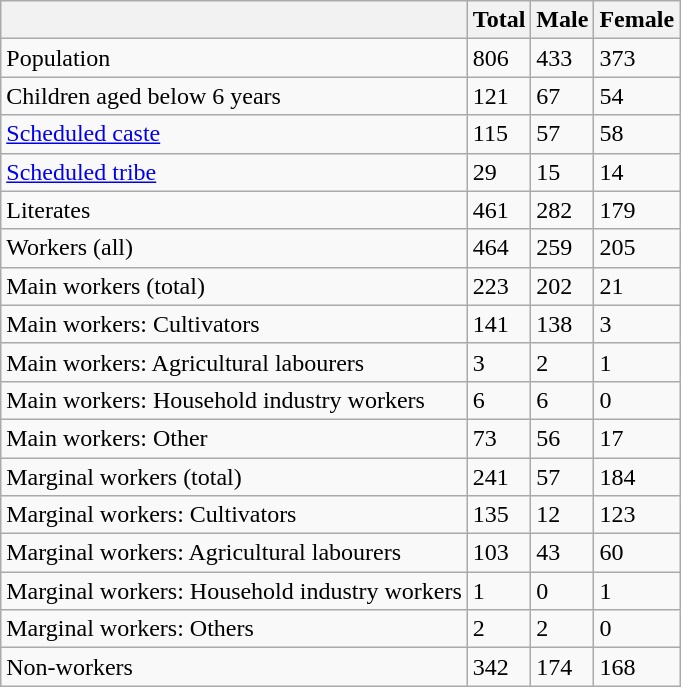<table class="wikitable sortable">
<tr>
<th></th>
<th>Total</th>
<th>Male</th>
<th>Female</th>
</tr>
<tr>
<td>Population</td>
<td>806</td>
<td>433</td>
<td>373</td>
</tr>
<tr>
<td>Children aged below 6 years</td>
<td>121</td>
<td>67</td>
<td>54</td>
</tr>
<tr>
<td><a href='#'>Scheduled caste</a></td>
<td>115</td>
<td>57</td>
<td>58</td>
</tr>
<tr>
<td><a href='#'>Scheduled tribe</a></td>
<td>29</td>
<td>15</td>
<td>14</td>
</tr>
<tr>
<td>Literates</td>
<td>461</td>
<td>282</td>
<td>179</td>
</tr>
<tr>
<td>Workers (all)</td>
<td>464</td>
<td>259</td>
<td>205</td>
</tr>
<tr>
<td>Main workers (total)</td>
<td>223</td>
<td>202</td>
<td>21</td>
</tr>
<tr>
<td>Main workers: Cultivators</td>
<td>141</td>
<td>138</td>
<td>3</td>
</tr>
<tr>
<td>Main workers: Agricultural labourers</td>
<td>3</td>
<td>2</td>
<td>1</td>
</tr>
<tr>
<td>Main workers: Household industry workers</td>
<td>6</td>
<td>6</td>
<td>0</td>
</tr>
<tr>
<td>Main workers: Other</td>
<td>73</td>
<td>56</td>
<td>17</td>
</tr>
<tr>
<td>Marginal workers (total)</td>
<td>241</td>
<td>57</td>
<td>184</td>
</tr>
<tr>
<td>Marginal workers: Cultivators</td>
<td>135</td>
<td>12</td>
<td>123</td>
</tr>
<tr>
<td>Marginal workers: Agricultural labourers</td>
<td>103</td>
<td>43</td>
<td>60</td>
</tr>
<tr>
<td>Marginal workers: Household industry workers</td>
<td>1</td>
<td>0</td>
<td>1</td>
</tr>
<tr>
<td>Marginal workers: Others</td>
<td>2</td>
<td>2</td>
<td>0</td>
</tr>
<tr>
<td>Non-workers</td>
<td>342</td>
<td>174</td>
<td>168</td>
</tr>
</table>
